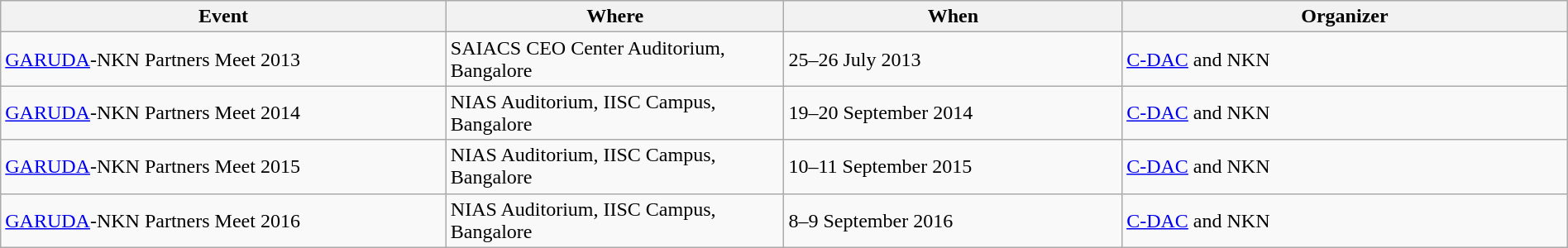<table style="width:100%" class="wikitable">
<tr>
<th style="width:200px;">Event</th>
<th style="width:150px;">Where</th>
<th style="width:150px;">When</th>
<th style="width:200px;">Organizer</th>
</tr>
<tr>
<td><a href='#'>GARUDA</a>-NKN Partners Meet 2013</td>
<td>SAIACS CEO Center Auditorium, Bangalore</td>
<td>25–26 July 2013</td>
<td><a href='#'>C-DAC</a> and NKN</td>
</tr>
<tr>
<td><a href='#'>GARUDA</a>-NKN Partners Meet 2014</td>
<td>NIAS Auditorium, IISC Campus, Bangalore</td>
<td>19–20 September 2014</td>
<td><a href='#'>C-DAC</a> and NKN</td>
</tr>
<tr>
<td><a href='#'>GARUDA</a>-NKN Partners Meet 2015</td>
<td>NIAS Auditorium, IISC Campus, Bangalore</td>
<td>10–11 September 2015</td>
<td><a href='#'>C-DAC</a> and NKN</td>
</tr>
<tr>
<td><a href='#'>GARUDA</a>-NKN Partners Meet 2016</td>
<td>NIAS Auditorium, IISC Campus, Bangalore</td>
<td>8–9 September 2016</td>
<td><a href='#'>C-DAC</a> and NKN</td>
</tr>
</table>
